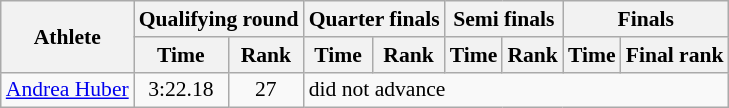<table class="wikitable" style="font-size:90%">
<tr>
<th rowspan="2">Athlete</th>
<th colspan="2">Qualifying round</th>
<th colspan="2">Quarter finals</th>
<th colspan="2">Semi finals</th>
<th colspan="2">Finals</th>
</tr>
<tr>
<th>Time</th>
<th>Rank</th>
<th>Time</th>
<th>Rank</th>
<th>Time</th>
<th>Rank</th>
<th>Time</th>
<th>Final rank</th>
</tr>
<tr>
<td><a href='#'>Andrea Huber</a></td>
<td align="center">3:22.18</td>
<td align="center">27</td>
<td colspan="6">did not advance</td>
</tr>
</table>
